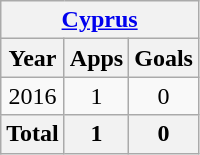<table class="wikitable" style="text-align:center">
<tr>
<th colspan=3><a href='#'>Cyprus</a></th>
</tr>
<tr>
<th>Year</th>
<th>Apps</th>
<th>Goals</th>
</tr>
<tr>
<td>2016</td>
<td>1</td>
<td>0</td>
</tr>
<tr>
<th>Total</th>
<th>1</th>
<th>0</th>
</tr>
</table>
